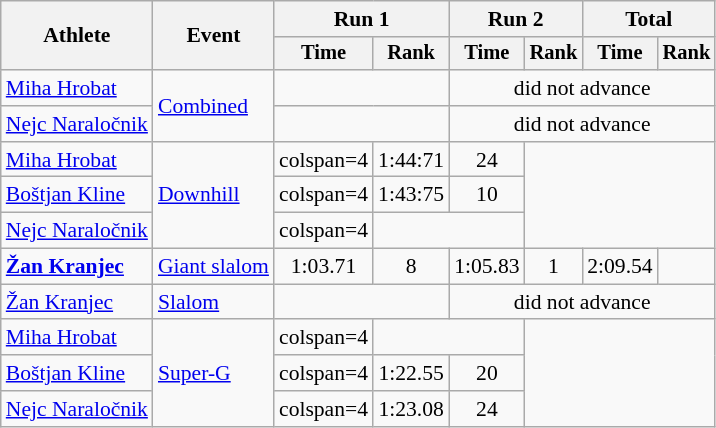<table class="wikitable" style="font-size:90%">
<tr>
<th rowspan=2>Athlete</th>
<th rowspan=2>Event</th>
<th colspan=2>Run 1</th>
<th colspan=2>Run 2</th>
<th colspan=2>Total</th>
</tr>
<tr style="font-size:95%">
<th>Time</th>
<th>Rank</th>
<th>Time</th>
<th>Rank</th>
<th>Time</th>
<th>Rank</th>
</tr>
<tr align=center>
<td align=left><a href='#'>Miha Hrobat</a></td>
<td align=left rowspan=2><a href='#'>Combined</a></td>
<td colspan=2></td>
<td colspan=4>did not advance</td>
</tr>
<tr align=center>
<td align=left><a href='#'>Nejc Naraločnik</a></td>
<td colspan=2></td>
<td colspan=4>did not advance</td>
</tr>
<tr align=center>
<td align=left><a href='#'>Miha Hrobat</a></td>
<td align=left rowspan=3><a href='#'>Downhill</a></td>
<td>colspan=4 </td>
<td>1:44:71</td>
<td>24</td>
</tr>
<tr align=center>
<td align=left><a href='#'>Boštjan Kline</a></td>
<td>colspan=4 </td>
<td>1:43:75</td>
<td>10</td>
</tr>
<tr align=center>
<td align=left><a href='#'>Nejc Naraločnik</a></td>
<td>colspan=4 </td>
<td colspan=2></td>
</tr>
<tr align=center>
<td align=left><strong><a href='#'>Žan Kranjec</a></strong></td>
<td align=left><a href='#'>Giant slalom</a></td>
<td>1:03.71</td>
<td>8</td>
<td>1:05.83</td>
<td>1</td>
<td>2:09.54</td>
<td></td>
</tr>
<tr align=center>
<td align=left><a href='#'>Žan Kranjec</a></td>
<td align=left><a href='#'>Slalom</a></td>
<td colspan=2></td>
<td colspan=4>did not advance</td>
</tr>
<tr align=center>
<td align=left><a href='#'>Miha Hrobat</a></td>
<td align=left rowspan=3><a href='#'>Super-G</a></td>
<td>colspan=4 </td>
<td colspan=2></td>
</tr>
<tr align=center>
<td align=left><a href='#'>Boštjan Kline</a></td>
<td>colspan=4 </td>
<td>1:22.55</td>
<td>20</td>
</tr>
<tr align=center>
<td align=left><a href='#'>Nejc Naraločnik</a></td>
<td>colspan=4 </td>
<td>1:23.08</td>
<td>24</td>
</tr>
</table>
